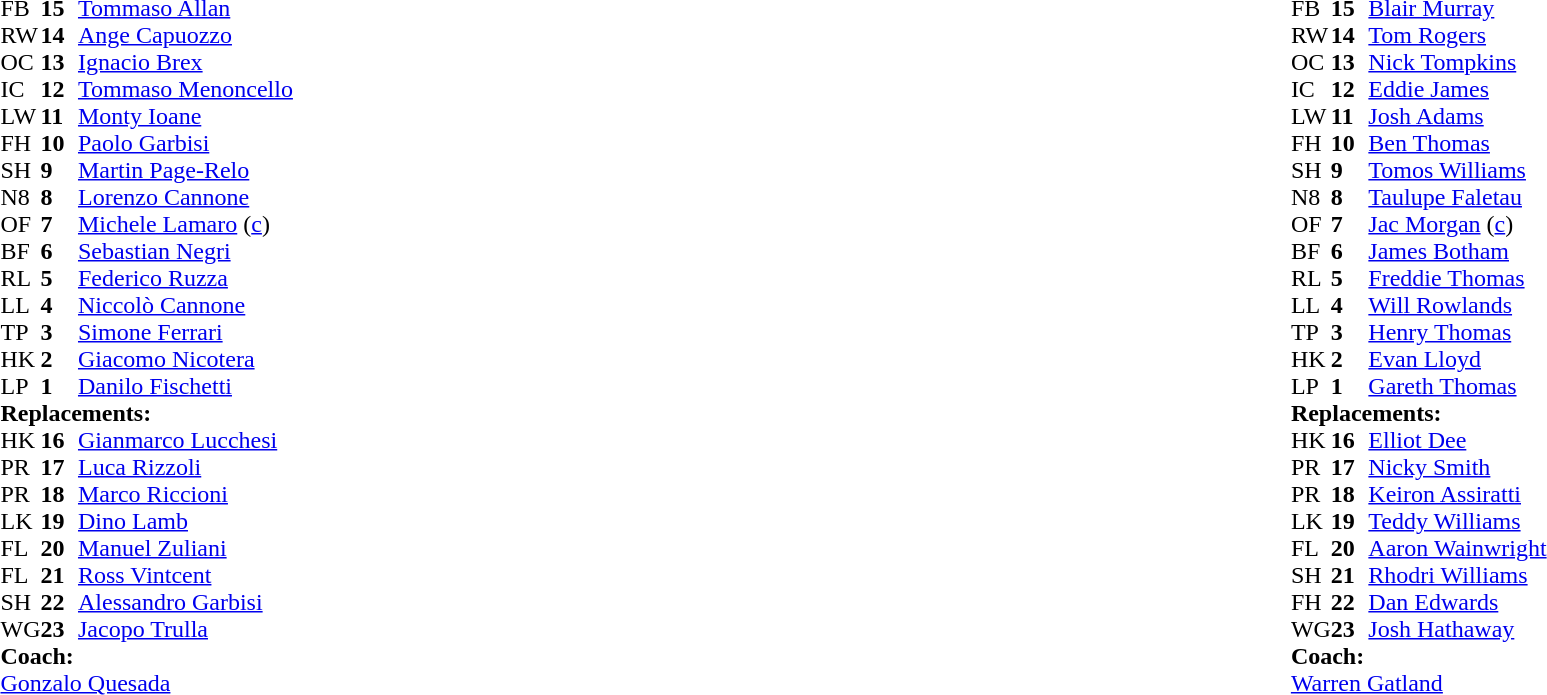<table style="width:100%">
<tr>
<td style="vertical-align:top; width:50%"><br><table cellspacing="0" cellpadding="0">
<tr>
<th width="25"></th>
<th width="25"></th>
</tr>
<tr>
<td>FB</td>
<td><strong>15</strong></td>
<td><a href='#'>Tommaso Allan</a></td>
<td></td>
<td></td>
<td></td>
<td></td>
</tr>
<tr>
<td>RW</td>
<td><strong>14</strong></td>
<td><a href='#'>Ange Capuozzo</a></td>
</tr>
<tr>
<td>OC</td>
<td><strong>13</strong></td>
<td><a href='#'>Ignacio Brex</a></td>
</tr>
<tr>
<td>IC</td>
<td><strong>12</strong></td>
<td><a href='#'>Tommaso Menoncello</a></td>
</tr>
<tr>
<td>LW</td>
<td><strong>11</strong></td>
<td><a href='#'>Monty Ioane</a></td>
</tr>
<tr>
<td>FH</td>
<td><strong>10</strong></td>
<td><a href='#'>Paolo Garbisi</a></td>
<td></td>
<td></td>
<td></td>
</tr>
<tr>
<td>SH</td>
<td><strong>9</strong></td>
<td><a href='#'>Martin Page-Relo</a></td>
<td></td>
<td></td>
</tr>
<tr>
<td>N8</td>
<td><strong>8</strong></td>
<td><a href='#'>Lorenzo Cannone</a></td>
</tr>
<tr>
<td>OF</td>
<td><strong>7</strong></td>
<td><a href='#'>Michele Lamaro</a> (<a href='#'>c</a>)</td>
<td></td>
<td></td>
</tr>
<tr>
<td>BF</td>
<td><strong>6</strong></td>
<td><a href='#'>Sebastian Negri</a></td>
<td></td>
<td></td>
</tr>
<tr>
<td>RL</td>
<td><strong>5</strong></td>
<td><a href='#'>Federico Ruzza</a></td>
<td></td>
<td></td>
</tr>
<tr>
<td>LL</td>
<td><strong>4</strong></td>
<td><a href='#'>Niccolò Cannone</a></td>
</tr>
<tr>
<td>TP</td>
<td><strong>3</strong></td>
<td><a href='#'>Simone Ferrari</a></td>
<td></td>
<td></td>
</tr>
<tr>
<td>HK</td>
<td><strong>2</strong></td>
<td><a href='#'>Giacomo Nicotera</a></td>
<td></td>
<td></td>
</tr>
<tr>
<td>LP</td>
<td><strong>1</strong></td>
<td><a href='#'>Danilo Fischetti</a></td>
<td></td>
<td></td>
</tr>
<tr>
<td colspan="3"><strong>Replacements:</strong></td>
</tr>
<tr>
<td>HK</td>
<td><strong>16</strong></td>
<td><a href='#'>Gianmarco Lucchesi</a></td>
<td></td>
<td></td>
</tr>
<tr>
<td>PR</td>
<td><strong>17</strong></td>
<td><a href='#'>Luca Rizzoli</a></td>
<td></td>
<td></td>
</tr>
<tr>
<td>PR</td>
<td><strong>18</strong></td>
<td><a href='#'>Marco Riccioni</a></td>
<td></td>
<td></td>
</tr>
<tr>
<td>LK</td>
<td><strong>19</strong></td>
<td><a href='#'>Dino Lamb</a></td>
<td></td>
<td></td>
</tr>
<tr>
<td>FL</td>
<td><strong>20</strong></td>
<td><a href='#'>Manuel Zuliani</a></td>
<td></td>
<td></td>
</tr>
<tr>
<td>FL</td>
<td><strong>21</strong></td>
<td><a href='#'>Ross Vintcent</a></td>
<td></td>
<td></td>
</tr>
<tr>
<td>SH</td>
<td><strong>22</strong></td>
<td><a href='#'>Alessandro Garbisi</a></td>
<td></td>
<td></td>
</tr>
<tr>
<td>WG</td>
<td><strong>23</strong></td>
<td><a href='#'>Jacopo Trulla</a></td>
<td></td>
<td></td>
<td></td>
<td></td>
</tr>
<tr>
<td colspan="3"><strong>Coach:</strong></td>
</tr>
<tr>
<td colspan="3"><a href='#'>Gonzalo Quesada</a></td>
</tr>
</table>
</td>
<td style="vertical-align:top"></td>
<td style="vertical-align:top; width:50%"><br><table cellspacing="0" cellpadding="0" style="margin:auto">
<tr>
<th width="25"></th>
<th width="25"></th>
</tr>
<tr>
<td>FB</td>
<td><strong>15</strong></td>
<td><a href='#'>Blair Murray</a></td>
</tr>
<tr>
<td>RW</td>
<td><strong>14</strong></td>
<td><a href='#'>Tom Rogers</a></td>
<td></td>
<td></td>
<td></td>
<td></td>
</tr>
<tr>
<td>OC</td>
<td><strong>13</strong></td>
<td><a href='#'>Nick Tompkins</a></td>
<td></td>
<td></td>
<td></td>
</tr>
<tr>
<td>IC</td>
<td><strong>12</strong></td>
<td><a href='#'>Eddie James</a></td>
</tr>
<tr>
<td>LW</td>
<td><strong>11</strong></td>
<td><a href='#'>Josh Adams</a></td>
<td></td>
</tr>
<tr>
<td>FH</td>
<td><strong>10</strong></td>
<td><a href='#'>Ben Thomas</a></td>
<td></td>
<td></td>
</tr>
<tr>
<td>SH</td>
<td><strong>9</strong></td>
<td><a href='#'>Tomos Williams</a></td>
<td></td>
<td></td>
</tr>
<tr>
<td>N8</td>
<td><strong>8</strong></td>
<td><a href='#'>Taulupe Faletau</a></td>
</tr>
<tr>
<td>OF</td>
<td><strong>7</strong></td>
<td><a href='#'>Jac Morgan</a> (<a href='#'>c</a>)</td>
</tr>
<tr>
<td>BF</td>
<td><strong>6</strong></td>
<td><a href='#'>James Botham</a></td>
<td></td>
<td></td>
</tr>
<tr>
<td>RL</td>
<td><strong>5</strong></td>
<td><a href='#'>Freddie Thomas</a></td>
</tr>
<tr>
<td>LL</td>
<td><strong>4</strong></td>
<td><a href='#'>Will Rowlands</a></td>
<td></td>
<td></td>
</tr>
<tr>
<td>TP</td>
<td><strong>3</strong></td>
<td><a href='#'>Henry Thomas</a></td>
<td></td>
<td></td>
</tr>
<tr>
<td>HK</td>
<td><strong>2</strong></td>
<td><a href='#'>Evan Lloyd</a></td>
<td></td>
<td></td>
</tr>
<tr>
<td>LP</td>
<td><strong>1</strong></td>
<td><a href='#'>Gareth Thomas</a></td>
<td></td>
<td></td>
</tr>
<tr>
<td colspan="3"><strong>Replacements:</strong></td>
</tr>
<tr>
<td>HK</td>
<td><strong>16</strong></td>
<td><a href='#'>Elliot Dee</a></td>
<td></td>
<td></td>
</tr>
<tr>
<td>PR</td>
<td><strong>17</strong></td>
<td><a href='#'>Nicky Smith</a></td>
<td></td>
<td></td>
</tr>
<tr>
<td>PR</td>
<td><strong>18</strong></td>
<td><a href='#'>Keiron Assiratti</a></td>
<td></td>
<td></td>
</tr>
<tr>
<td>LK</td>
<td><strong>19</strong></td>
<td><a href='#'>Teddy Williams</a></td>
<td></td>
<td></td>
</tr>
<tr>
<td>FL</td>
<td><strong>20</strong></td>
<td><a href='#'>Aaron Wainwright</a></td>
<td></td>
<td></td>
</tr>
<tr>
<td>SH</td>
<td><strong>21</strong></td>
<td><a href='#'>Rhodri Williams</a></td>
<td></td>
<td></td>
</tr>
<tr>
<td>FH</td>
<td><strong>22</strong></td>
<td><a href='#'>Dan Edwards</a></td>
<td></td>
<td></td>
</tr>
<tr>
<td>WG</td>
<td><strong>23</strong></td>
<td><a href='#'>Josh Hathaway</a></td>
<td></td>
<td></td>
<td></td>
<td></td>
</tr>
<tr>
<td colspan="3"><strong>Coach:</strong></td>
</tr>
<tr>
<td colspan="3"><a href='#'>Warren Gatland</a></td>
</tr>
</table>
</td>
</tr>
</table>
